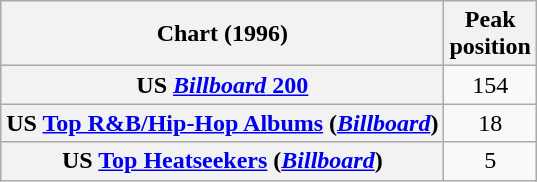<table class="wikitable sortable plainrowheaders" style="text-align:center">
<tr>
<th scope="col">Chart (1996)</th>
<th scope="col">Peak<br> position</th>
</tr>
<tr>
<th scope="row">US <a href='#'><em>Billboard</em> 200</a></th>
<td>154</td>
</tr>
<tr>
<th scope="row">US <a href='#'>Top R&B/Hip-Hop Albums</a> (<em><a href='#'>Billboard</a></em>)</th>
<td>18</td>
</tr>
<tr>
<th scope="row">US <a href='#'>Top Heatseekers</a> (<em><a href='#'>Billboard</a></em>)</th>
<td>5</td>
</tr>
</table>
